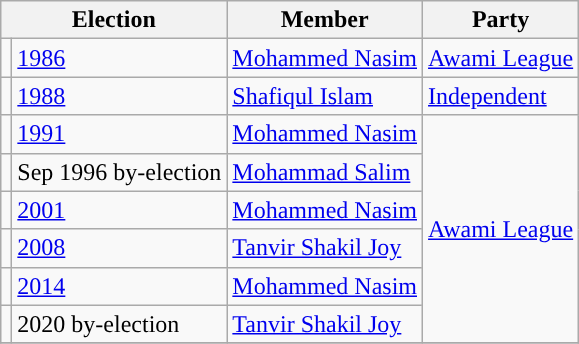<table class="wikitable">
<tr>
<th colspan="2">Election</th>
<th>Member</th>
<th>Party</th>
</tr>
<tr>
<td style="background-color:"></td>
<td><a href='#'>1986</a></td>
<td><a href='#'>Mohammed Nasim</a></td>
<td><a href='#'>Awami League</a></td>
</tr>
<tr>
<td style="background-color:"></td>
<td><a href='#'>1988</a></td>
<td><a href='#'>Shafiqul Islam</a></td>
<td><a href='#'>Independent</a></td>
</tr>
<tr>
<td style="background-color:"></td>
<td><a href='#'>1991</a></td>
<td><a href='#'>Mohammed Nasim</a></td>
<td rowspan="6"><a href='#'>Awami League</a></td>
</tr>
<tr>
<td style="background-color:"></td>
<td>Sep 1996 by-election</td>
<td><a href='#'>Mohammad Salim</a></td>
</tr>
<tr>
<td style="background-color:"></td>
<td><a href='#'>2001</a></td>
<td><a href='#'>Mohammed Nasim</a></td>
</tr>
<tr>
<td style="background-color:"></td>
<td><a href='#'>2008</a></td>
<td><a href='#'>Tanvir Shakil Joy</a></td>
</tr>
<tr>
<td style="background-color:"></td>
<td><a href='#'>2014</a></td>
<td><a href='#'>Mohammed Nasim</a></td>
</tr>
<tr>
<td style="background-color:"></td>
<td>2020 by-election</td>
<td><a href='#'>Tanvir Shakil Joy</a></td>
</tr>
<tr>
</tr>
</table>
